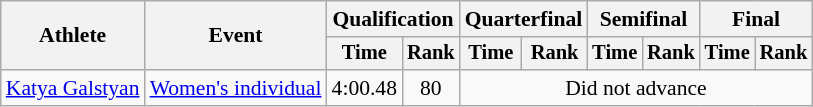<table class=wikitable style=font-size:90%;text-align:center>
<tr>
<th rowspan=2>Athlete</th>
<th rowspan=2>Event</th>
<th colspan=2>Qualification</th>
<th colspan=2>Quarterfinal</th>
<th colspan=2>Semifinal</th>
<th colspan=2>Final</th>
</tr>
<tr style=font-size:95%>
<th>Time</th>
<th>Rank</th>
<th>Time</th>
<th>Rank</th>
<th>Time</th>
<th>Rank</th>
<th>Time</th>
<th>Rank</th>
</tr>
<tr>
<td align=left><a href='#'>Katya Galstyan</a></td>
<td align=left><a href='#'>Women's individual</a></td>
<td>4:00.48</td>
<td>80</td>
<td colspan=6>Did not advance</td>
</tr>
</table>
